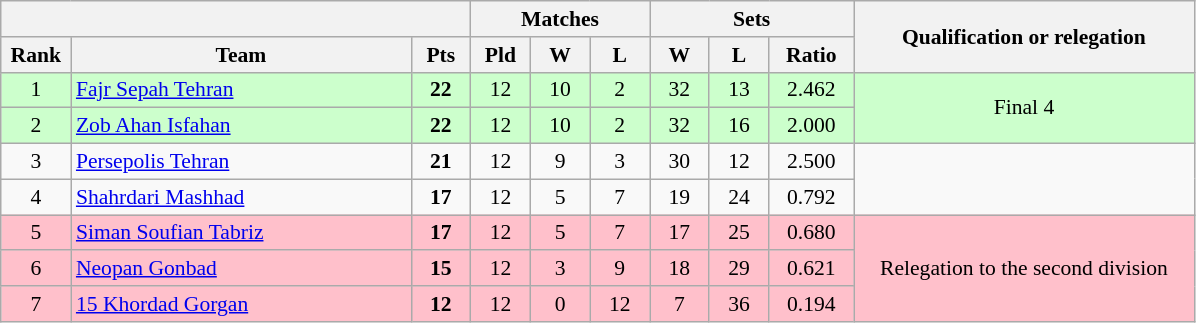<table class="wikitable" style="text-align:center; font-size:90%">
<tr>
<th colspan=3></th>
<th colspan=3>Matches</th>
<th colspan=3>Sets</th>
<th rowspan=2 width=220>Qualification or relegation</th>
</tr>
<tr>
<th width=40>Rank</th>
<th width=220>Team</th>
<th width=33>Pts</th>
<th width=33>Pld</th>
<th width=33>W</th>
<th width=33>L</th>
<th width=33>W</th>
<th width=33>L</th>
<th width=50>Ratio</th>
</tr>
<tr bgcolor=ccffcc>
<td>1</td>
<td align="left"><a href='#'>Fajr Sepah Tehran</a></td>
<td><strong>22</strong></td>
<td>12</td>
<td>10</td>
<td>2</td>
<td>32</td>
<td>13</td>
<td>2.462</td>
<td rowspan=2>Final 4</td>
</tr>
<tr bgcolor=ccffcc>
<td>2</td>
<td align="left"><a href='#'>Zob Ahan Isfahan</a></td>
<td><strong>22</strong></td>
<td>12</td>
<td>10</td>
<td>2</td>
<td>32</td>
<td>16</td>
<td>2.000</td>
</tr>
<tr>
<td>3</td>
<td align="left"><a href='#'>Persepolis Tehran</a></td>
<td><strong>21</strong></td>
<td>12</td>
<td>9</td>
<td>3</td>
<td>30</td>
<td>12</td>
<td>2.500</td>
<td rowspan=2></td>
</tr>
<tr>
<td>4</td>
<td align="left"><a href='#'>Shahrdari Mashhad</a></td>
<td><strong>17</strong></td>
<td>12</td>
<td>5</td>
<td>7</td>
<td>19</td>
<td>24</td>
<td>0.792</td>
</tr>
<tr bgcolor=pink>
<td>5</td>
<td align="left"><a href='#'>Siman Soufian Tabriz</a></td>
<td><strong>17</strong></td>
<td>12</td>
<td>5</td>
<td>7</td>
<td>17</td>
<td>25</td>
<td>0.680</td>
<td rowspan=3>Relegation to the second division</td>
</tr>
<tr bgcolor=pink>
<td>6</td>
<td align="left"><a href='#'>Neopan Gonbad</a></td>
<td><strong>15</strong></td>
<td>12</td>
<td>3</td>
<td>9</td>
<td>18</td>
<td>29</td>
<td>0.621</td>
</tr>
<tr bgcolor=pink>
<td>7</td>
<td align="left"><a href='#'>15 Khordad Gorgan</a></td>
<td><strong>12</strong></td>
<td>12</td>
<td>0</td>
<td>12</td>
<td>7</td>
<td>36</td>
<td>0.194</td>
</tr>
</table>
